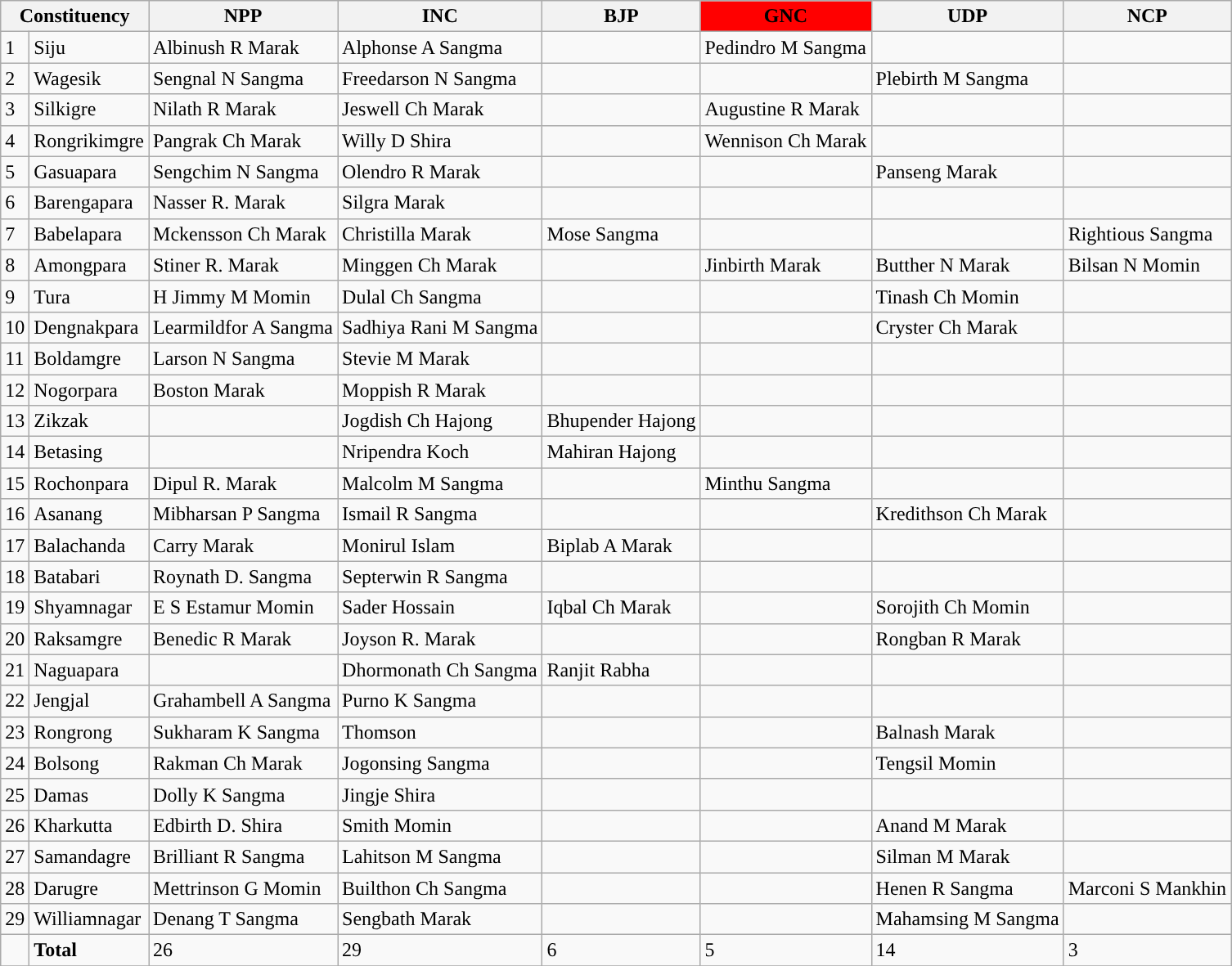<table class="wikitable">
<tr>
<th colspan="2">Constituency</th>
<th colspan="1" style="background-color:">NPP</th>
<th colspan="1" style="background-color:">INC</th>
<th colspan="1" style="background-color:">BJP</th>
<th colspan="1" style="background-color:#FF0000">GNC</th>
<th colspan="1" style="background-color:">UDP</th>
<th colspan="1" style="background-color:">NCP</th>
</tr>
<tr>
<td>1</td>
<td>Siju</td>
<td>Albinush R Marak</td>
<td>Alphonse A Sangma</td>
<td></td>
<td>Pedindro M Sangma</td>
<td></td>
<td></td>
</tr>
<tr>
<td>2</td>
<td>Wagesik</td>
<td>Sengnal N Sangma</td>
<td>Freedarson N Sangma</td>
<td></td>
<td></td>
<td>Plebirth M Sangma</td>
<td></td>
</tr>
<tr>
<td>3</td>
<td>Silkigre</td>
<td>Nilath R Marak</td>
<td>Jeswell Ch Marak</td>
<td></td>
<td>Augustine R Marak</td>
<td></td>
<td></td>
</tr>
<tr>
<td>4</td>
<td>Rongrikimgre</td>
<td>Pangrak Ch Marak</td>
<td>Willy D Shira</td>
<td></td>
<td>Wennison Ch Marak</td>
<td></td>
<td></td>
</tr>
<tr>
<td>5</td>
<td>Gasuapara</td>
<td>Sengchim N Sangma</td>
<td>Olendro R Marak</td>
<td></td>
<td></td>
<td>Panseng Marak</td>
<td></td>
</tr>
<tr>
<td>6</td>
<td>Barengapara</td>
<td>Nasser R. Marak</td>
<td>Silgra Marak</td>
<td></td>
<td></td>
<td></td>
<td></td>
</tr>
<tr>
<td>7</td>
<td>Babelapara</td>
<td>Mckensson Ch Marak</td>
<td>Christilla Marak</td>
<td>Mose Sangma</td>
<td></td>
<td></td>
<td>Rightious Sangma</td>
</tr>
<tr>
<td>8</td>
<td>Amongpara</td>
<td>Stiner R. Marak</td>
<td>Minggen Ch Marak</td>
<td></td>
<td>Jinbirth Marak</td>
<td>Butther N Marak</td>
<td>Bilsan N Momin</td>
</tr>
<tr>
<td>9</td>
<td>Tura</td>
<td>H Jimmy M Momin</td>
<td>Dulal Ch Sangma</td>
<td></td>
<td></td>
<td>Tinash Ch Momin</td>
<td></td>
</tr>
<tr>
<td>10</td>
<td>Dengnakpara</td>
<td>Learmildfor A Sangma</td>
<td>Sadhiya Rani M Sangma</td>
<td></td>
<td></td>
<td>Cryster Ch Marak</td>
<td></td>
</tr>
<tr>
<td>11</td>
<td>Boldamgre</td>
<td>Larson N Sangma</td>
<td>Stevie M Marak</td>
<td></td>
<td></td>
<td></td>
<td></td>
</tr>
<tr>
<td>12</td>
<td>Nogorpara</td>
<td>Boston Marak</td>
<td>Moppish R Marak</td>
<td></td>
<td></td>
<td></td>
<td></td>
</tr>
<tr>
<td>13</td>
<td>Zikzak</td>
<td></td>
<td>Jogdish Ch Hajong</td>
<td>Bhupender Hajong</td>
<td></td>
<td></td>
<td></td>
</tr>
<tr>
<td>14</td>
<td>Betasing</td>
<td></td>
<td>Nripendra Koch</td>
<td>Mahiran Hajong</td>
<td></td>
<td></td>
<td></td>
</tr>
<tr>
<td>15</td>
<td>Rochonpara</td>
<td>Dipul R. Marak</td>
<td>Malcolm M Sangma</td>
<td></td>
<td>Minthu Sangma</td>
<td></td>
<td></td>
</tr>
<tr>
<td>16</td>
<td>Asanang</td>
<td>Mibharsan P Sangma</td>
<td>Ismail R Sangma</td>
<td></td>
<td></td>
<td>Kredithson Ch Marak</td>
<td></td>
</tr>
<tr>
<td>17</td>
<td>Balachanda</td>
<td>Carry Marak</td>
<td>Monirul Islam</td>
<td>Biplab A Marak</td>
<td></td>
<td></td>
<td></td>
</tr>
<tr>
<td>18</td>
<td>Batabari</td>
<td>Roynath D. Sangma</td>
<td>Septerwin R Sangma</td>
<td></td>
<td></td>
<td></td>
<td></td>
</tr>
<tr>
<td>19</td>
<td>Shyamnagar</td>
<td>E S Estamur Momin</td>
<td>Sader Hossain</td>
<td>Iqbal Ch Marak</td>
<td></td>
<td>Sorojith Ch Momin</td>
<td></td>
</tr>
<tr>
<td>20</td>
<td>Raksamgre</td>
<td>Benedic R Marak</td>
<td>Joyson R. Marak</td>
<td></td>
<td></td>
<td>Rongban R Marak</td>
<td></td>
</tr>
<tr>
<td>21</td>
<td>Naguapara</td>
<td></td>
<td>Dhormonath Ch Sangma</td>
<td>Ranjit Rabha</td>
<td></td>
<td></td>
<td></td>
</tr>
<tr>
<td>22</td>
<td>Jengjal</td>
<td>Grahambell A Sangma</td>
<td>Purno K Sangma</td>
<td></td>
<td></td>
<td></td>
<td></td>
</tr>
<tr>
<td>23</td>
<td>Rongrong</td>
<td>Sukharam K Sangma</td>
<td>Thomson</td>
<td></td>
<td></td>
<td>Balnash Marak</td>
<td></td>
</tr>
<tr>
<td>24</td>
<td>Bolsong</td>
<td>Rakman Ch Marak</td>
<td>Jogonsing Sangma</td>
<td></td>
<td></td>
<td>Tengsil Momin</td>
<td></td>
</tr>
<tr>
<td>25</td>
<td>Damas</td>
<td>Dolly K Sangma</td>
<td>Jingje Shira</td>
<td></td>
<td></td>
<td></td>
<td></td>
</tr>
<tr>
<td>26</td>
<td>Kharkutta</td>
<td>Edbirth D. Shira</td>
<td>Smith Momin</td>
<td></td>
<td></td>
<td>Anand M Marak</td>
<td></td>
</tr>
<tr>
<td>27</td>
<td>Samandagre</td>
<td>Brilliant R Sangma</td>
<td>Lahitson M Sangma</td>
<td></td>
<td></td>
<td>Silman M Marak</td>
<td></td>
</tr>
<tr>
<td>28</td>
<td>Darugre</td>
<td>Mettrinson G Momin</td>
<td>Builthon Ch Sangma</td>
<td></td>
<td></td>
<td>Henen R Sangma</td>
<td>Marconi S Mankhin</td>
</tr>
<tr>
<td>29</td>
<td>Williamnagar</td>
<td>Denang T Sangma</td>
<td>Sengbath Marak</td>
<td></td>
<td></td>
<td>Mahamsing M Sangma</td>
<td></td>
</tr>
<tr>
<td></td>
<td><strong>Total</strong></td>
<td>26</td>
<td>29</td>
<td>6</td>
<td>5</td>
<td>14</td>
<td>3</td>
</tr>
<tr>
</tr>
</table>
